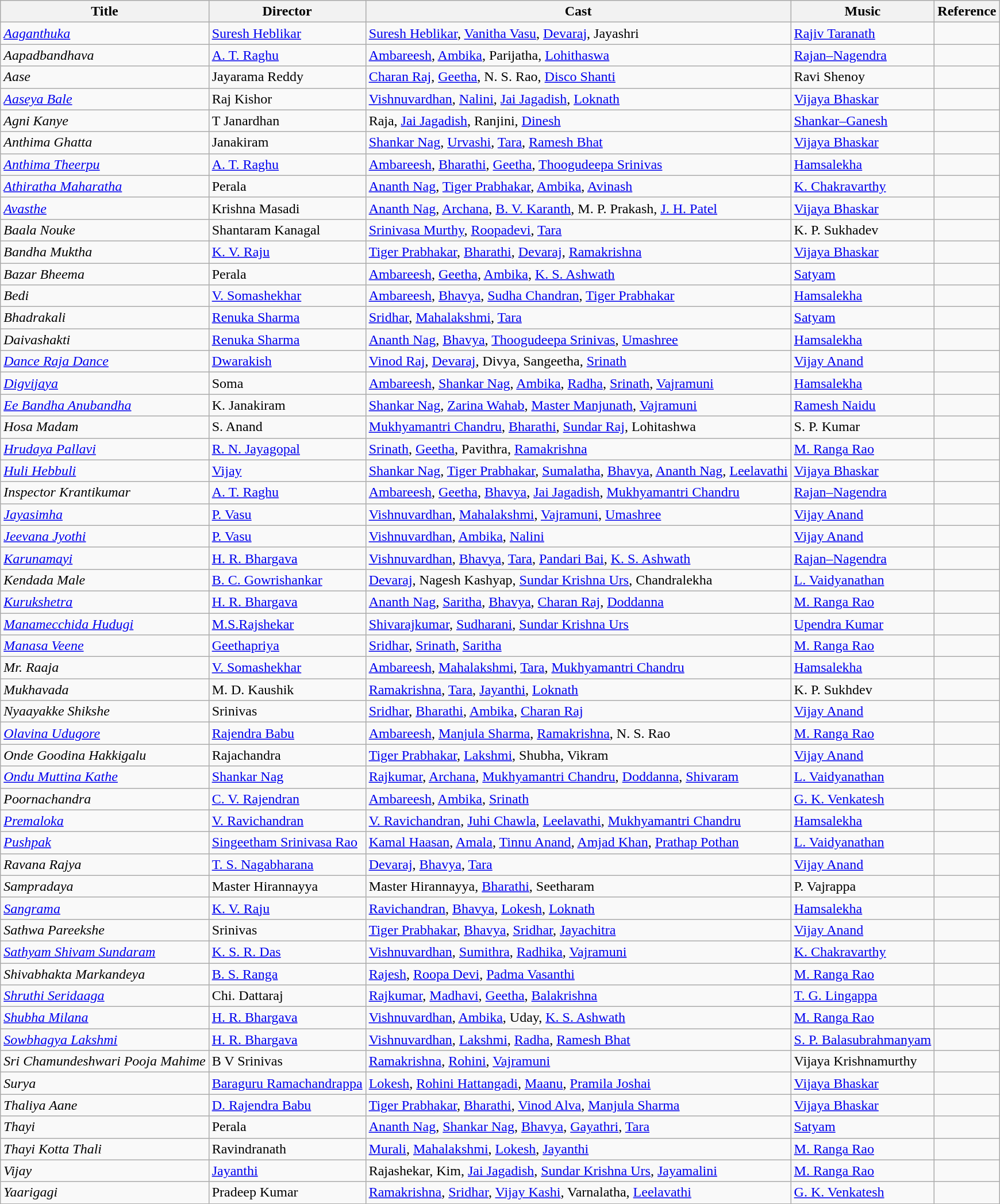<table class="wikitable">
<tr>
<th>Title</th>
<th>Director</th>
<th>Cast</th>
<th>Music</th>
<th>Reference</th>
</tr>
<tr>
<td><em><a href='#'>Aaganthuka</a></em></td>
<td><a href='#'>Suresh Heblikar</a></td>
<td><a href='#'>Suresh Heblikar</a>, <a href='#'>Vanitha Vasu</a>, <a href='#'>Devaraj</a>, Jayashri</td>
<td><a href='#'>Rajiv Taranath</a></td>
<td></td>
</tr>
<tr>
<td><em>Aapadbandhava</em></td>
<td><a href='#'>A. T. Raghu</a></td>
<td><a href='#'>Ambareesh</a>, <a href='#'>Ambika</a>, Parijatha, <a href='#'>Lohithaswa</a></td>
<td><a href='#'>Rajan–Nagendra</a></td>
<td></td>
</tr>
<tr>
<td><em>Aase</em></td>
<td>Jayarama Reddy</td>
<td><a href='#'>Charan Raj</a>, <a href='#'>Geetha</a>, N. S. Rao, <a href='#'>Disco Shanti</a></td>
<td>Ravi Shenoy</td>
<td></td>
</tr>
<tr>
<td><em><a href='#'>Aaseya Bale</a></em></td>
<td>Raj Kishor</td>
<td><a href='#'>Vishnuvardhan</a>, <a href='#'>Nalini</a>, <a href='#'>Jai Jagadish</a>, <a href='#'>Loknath</a></td>
<td><a href='#'>Vijaya Bhaskar</a></td>
<td></td>
</tr>
<tr>
<td><em>Agni Kanye</em></td>
<td>T Janardhan</td>
<td>Raja, <a href='#'>Jai Jagadish</a>, Ranjini, <a href='#'>Dinesh</a></td>
<td><a href='#'>Shankar–Ganesh</a></td>
<td></td>
</tr>
<tr>
<td><em>Anthima Ghatta</em></td>
<td>Janakiram</td>
<td><a href='#'>Shankar Nag</a>, <a href='#'>Urvashi</a>, <a href='#'>Tara</a>, <a href='#'>Ramesh Bhat</a></td>
<td><a href='#'>Vijaya Bhaskar</a></td>
<td></td>
</tr>
<tr>
<td><em><a href='#'>Anthima Theerpu</a></em></td>
<td><a href='#'>A. T. Raghu</a></td>
<td><a href='#'>Ambareesh</a>, <a href='#'>Bharathi</a>, <a href='#'>Geetha</a>, <a href='#'>Thoogudeepa Srinivas</a></td>
<td><a href='#'>Hamsalekha</a></td>
<td></td>
</tr>
<tr>
<td><em><a href='#'>Athiratha Maharatha</a></em></td>
<td>Perala</td>
<td><a href='#'>Ananth Nag</a>, <a href='#'>Tiger Prabhakar</a>, <a href='#'>Ambika</a>, <a href='#'>Avinash</a></td>
<td><a href='#'>K. Chakravarthy</a></td>
<td></td>
</tr>
<tr>
<td><em><a href='#'>Avasthe</a></em></td>
<td>Krishna Masadi</td>
<td><a href='#'>Ananth Nag</a>, <a href='#'>Archana</a>, <a href='#'>B. V. Karanth</a>, M. P. Prakash, <a href='#'>J. H. Patel</a></td>
<td><a href='#'>Vijaya Bhaskar</a></td>
<td></td>
</tr>
<tr>
<td><em>Baala Nouke</em></td>
<td>Shantaram Kanagal</td>
<td><a href='#'>Srinivasa Murthy</a>, <a href='#'>Roopadevi</a>, <a href='#'>Tara</a></td>
<td>K. P. Sukhadev</td>
<td></td>
</tr>
<tr>
<td><em>Bandha Muktha</em></td>
<td><a href='#'>K. V. Raju</a></td>
<td><a href='#'>Tiger Prabhakar</a>, <a href='#'>Bharathi</a>, <a href='#'>Devaraj</a>, <a href='#'>Ramakrishna</a></td>
<td><a href='#'>Vijaya Bhaskar</a></td>
<td></td>
</tr>
<tr>
<td><em>Bazar Bheema</em></td>
<td>Perala</td>
<td><a href='#'>Ambareesh</a>, <a href='#'>Geetha</a>, <a href='#'>Ambika</a>, <a href='#'>K. S. Ashwath</a></td>
<td><a href='#'>Satyam</a></td>
<td></td>
</tr>
<tr>
<td><em>Bedi</em></td>
<td><a href='#'>V. Somashekhar</a></td>
<td><a href='#'>Ambareesh</a>, <a href='#'>Bhavya</a>, <a href='#'>Sudha Chandran</a>, <a href='#'>Tiger Prabhakar</a></td>
<td><a href='#'>Hamsalekha</a></td>
<td></td>
</tr>
<tr>
<td><em>Bhadrakali</em></td>
<td><a href='#'>Renuka Sharma</a></td>
<td><a href='#'>Sridhar</a>, <a href='#'>Mahalakshmi</a>, <a href='#'>Tara</a></td>
<td><a href='#'>Satyam</a></td>
<td></td>
</tr>
<tr>
<td><em>Daivashakti</em></td>
<td><a href='#'>Renuka Sharma</a></td>
<td><a href='#'>Ananth Nag</a>, <a href='#'>Bhavya</a>, <a href='#'>Thoogudeepa Srinivas</a>, <a href='#'>Umashree</a></td>
<td><a href='#'>Hamsalekha</a></td>
<td></td>
</tr>
<tr>
<td><em><a href='#'>Dance Raja Dance</a></em></td>
<td><a href='#'>Dwarakish</a></td>
<td><a href='#'>Vinod Raj</a>, <a href='#'>Devaraj</a>, Divya, Sangeetha, <a href='#'>Srinath</a></td>
<td><a href='#'>Vijay Anand</a></td>
<td></td>
</tr>
<tr>
<td><em><a href='#'>Digvijaya</a></em></td>
<td>Soma</td>
<td><a href='#'>Ambareesh</a>, <a href='#'>Shankar Nag</a>, <a href='#'>Ambika</a>, <a href='#'>Radha</a>, <a href='#'>Srinath</a>, <a href='#'>Vajramuni</a></td>
<td><a href='#'>Hamsalekha</a></td>
<td></td>
</tr>
<tr>
<td><em><a href='#'>Ee Bandha Anubandha</a></em></td>
<td>K. Janakiram</td>
<td><a href='#'>Shankar Nag</a>, <a href='#'>Zarina Wahab</a>, <a href='#'>Master Manjunath</a>, <a href='#'>Vajramuni</a></td>
<td><a href='#'>Ramesh Naidu</a></td>
<td></td>
</tr>
<tr>
<td><em>Hosa Madam</em></td>
<td>S. Anand</td>
<td><a href='#'>Mukhyamantri Chandru</a>, <a href='#'>Bharathi</a>, <a href='#'>Sundar Raj</a>, Lohitashwa</td>
<td>S. P. Kumar</td>
<td></td>
</tr>
<tr>
<td><em><a href='#'>Hrudaya Pallavi</a></em></td>
<td><a href='#'>R. N. Jayagopal</a></td>
<td><a href='#'>Srinath</a>, <a href='#'>Geetha</a>, Pavithra, <a href='#'>Ramakrishna</a></td>
<td><a href='#'>M. Ranga Rao</a></td>
<td></td>
</tr>
<tr>
<td><em><a href='#'>Huli Hebbuli</a></em></td>
<td><a href='#'>Vijay</a></td>
<td><a href='#'>Shankar Nag</a>, <a href='#'>Tiger Prabhakar</a>, <a href='#'>Sumalatha</a>, <a href='#'>Bhavya</a>, <a href='#'>Ananth Nag</a>, <a href='#'>Leelavathi</a></td>
<td><a href='#'>Vijaya Bhaskar</a></td>
<td></td>
</tr>
<tr>
<td><em>Inspector Krantikumar</em></td>
<td><a href='#'>A. T. Raghu</a></td>
<td><a href='#'>Ambareesh</a>, <a href='#'>Geetha</a>, <a href='#'>Bhavya</a>, <a href='#'>Jai Jagadish</a>, <a href='#'>Mukhyamantri Chandru</a></td>
<td><a href='#'>Rajan–Nagendra</a></td>
<td></td>
</tr>
<tr>
<td><em><a href='#'>Jayasimha</a></em></td>
<td><a href='#'>P. Vasu</a></td>
<td><a href='#'>Vishnuvardhan</a>, <a href='#'>Mahalakshmi</a>, <a href='#'>Vajramuni</a>, <a href='#'>Umashree</a></td>
<td><a href='#'>Vijay Anand</a></td>
<td></td>
</tr>
<tr>
<td><em><a href='#'>Jeevana Jyothi</a></em></td>
<td><a href='#'>P. Vasu</a></td>
<td><a href='#'>Vishnuvardhan</a>, <a href='#'>Ambika</a>, <a href='#'>Nalini</a></td>
<td><a href='#'>Vijay Anand</a></td>
<td></td>
</tr>
<tr>
<td><em><a href='#'>Karunamayi</a></em></td>
<td><a href='#'>H. R. Bhargava</a></td>
<td><a href='#'>Vishnuvardhan</a>, <a href='#'>Bhavya</a>, <a href='#'>Tara</a>, <a href='#'>Pandari Bai</a>, <a href='#'>K. S. Ashwath</a></td>
<td><a href='#'>Rajan–Nagendra</a></td>
<td></td>
</tr>
<tr>
<td><em>Kendada Male</em></td>
<td><a href='#'>B. C. Gowrishankar</a></td>
<td><a href='#'>Devaraj</a>, Nagesh Kashyap, <a href='#'>Sundar Krishna Urs</a>, Chandralekha</td>
<td><a href='#'>L. Vaidyanathan</a></td>
<td></td>
</tr>
<tr>
<td><em><a href='#'>Kurukshetra</a></em></td>
<td><a href='#'>H. R. Bhargava</a></td>
<td><a href='#'>Ananth Nag</a>, <a href='#'>Saritha</a>, <a href='#'>Bhavya</a>, <a href='#'>Charan Raj</a>, <a href='#'>Doddanna</a></td>
<td><a href='#'>M. Ranga Rao</a></td>
<td></td>
</tr>
<tr>
<td><em><a href='#'>Manamecchida Hudugi</a></em></td>
<td><a href='#'>M.S.Rajshekar</a></td>
<td><a href='#'>Shivarajkumar</a>, <a href='#'>Sudharani</a>, <a href='#'>Sundar Krishna Urs</a></td>
<td><a href='#'>Upendra Kumar</a></td>
<td></td>
</tr>
<tr>
<td><em><a href='#'>Manasa Veene</a></em></td>
<td><a href='#'>Geethapriya</a></td>
<td><a href='#'>Sridhar</a>, <a href='#'>Srinath</a>, <a href='#'>Saritha</a></td>
<td><a href='#'>M. Ranga Rao</a></td>
<td></td>
</tr>
<tr>
<td><em>Mr. Raaja</em></td>
<td><a href='#'>V. Somashekhar</a></td>
<td><a href='#'>Ambareesh</a>, <a href='#'>Mahalakshmi</a>, <a href='#'>Tara</a>, <a href='#'>Mukhyamantri Chandru</a></td>
<td><a href='#'>Hamsalekha</a></td>
<td></td>
</tr>
<tr>
<td><em>Mukhavada</em></td>
<td>M. D. Kaushik</td>
<td><a href='#'>Ramakrishna</a>, <a href='#'>Tara</a>, <a href='#'>Jayanthi</a>, <a href='#'>Loknath</a></td>
<td>K. P. Sukhdev</td>
<td></td>
</tr>
<tr>
<td><em>Nyaayakke Shikshe</em></td>
<td>Srinivas</td>
<td><a href='#'>Sridhar</a>, <a href='#'>Bharathi</a>, <a href='#'>Ambika</a>, <a href='#'>Charan Raj</a></td>
<td><a href='#'>Vijay Anand</a></td>
<td></td>
</tr>
<tr>
<td><em><a href='#'>Olavina Udugore</a></em></td>
<td><a href='#'>Rajendra Babu</a></td>
<td><a href='#'>Ambareesh</a>, <a href='#'>Manjula Sharma</a>, <a href='#'>Ramakrishna</a>, N. S. Rao</td>
<td><a href='#'>M. Ranga Rao</a></td>
<td></td>
</tr>
<tr>
<td><em>Onde Goodina Hakkigalu</em></td>
<td>Rajachandra</td>
<td><a href='#'>Tiger Prabhakar</a>, <a href='#'>Lakshmi</a>, Shubha, Vikram</td>
<td><a href='#'>Vijay Anand</a></td>
<td></td>
</tr>
<tr>
<td><em><a href='#'>Ondu Muttina Kathe</a></em></td>
<td><a href='#'>Shankar Nag</a></td>
<td><a href='#'>Rajkumar</a>, <a href='#'>Archana</a>, <a href='#'>Mukhyamantri Chandru</a>, <a href='#'>Doddanna</a>, <a href='#'>Shivaram</a></td>
<td><a href='#'>L. Vaidyanathan</a></td>
<td></td>
</tr>
<tr>
<td><em>Poornachandra</em></td>
<td><a href='#'>C. V. Rajendran</a></td>
<td><a href='#'>Ambareesh</a>, <a href='#'>Ambika</a>, <a href='#'>Srinath</a></td>
<td><a href='#'>G. K. Venkatesh</a></td>
<td></td>
</tr>
<tr>
<td><em><a href='#'>Premaloka</a></em></td>
<td><a href='#'>V. Ravichandran</a></td>
<td><a href='#'>V. Ravichandran</a>, <a href='#'>Juhi Chawla</a>, <a href='#'>Leelavathi</a>, <a href='#'>Mukhyamantri Chandru</a></td>
<td><a href='#'>Hamsalekha</a></td>
<td></td>
</tr>
<tr>
<td><em><a href='#'>Pushpak</a></em></td>
<td><a href='#'>Singeetham Srinivasa Rao</a></td>
<td><a href='#'>Kamal Haasan</a>, <a href='#'>Amala</a>, <a href='#'>Tinnu Anand</a>, <a href='#'>Amjad Khan</a>, <a href='#'>Prathap Pothan</a></td>
<td><a href='#'>L. Vaidyanathan</a></td>
<td></td>
</tr>
<tr>
<td><em>Ravana Rajya</em></td>
<td><a href='#'>T. S. Nagabharana</a></td>
<td><a href='#'>Devaraj</a>, <a href='#'>Bhavya</a>, <a href='#'>Tara</a></td>
<td><a href='#'>Vijay Anand</a></td>
<td></td>
</tr>
<tr>
<td><em>Sampradaya</em></td>
<td>Master Hirannayya</td>
<td>Master Hirannayya, <a href='#'>Bharathi</a>, Seetharam</td>
<td>P. Vajrappa</td>
<td></td>
</tr>
<tr>
<td><em><a href='#'>Sangrama</a></em></td>
<td><a href='#'>K. V. Raju</a></td>
<td><a href='#'>Ravichandran</a>, <a href='#'>Bhavya</a>, <a href='#'>Lokesh</a>, <a href='#'>Loknath</a></td>
<td><a href='#'>Hamsalekha</a></td>
<td></td>
</tr>
<tr>
<td><em>Sathwa Pareekshe</em></td>
<td>Srinivas</td>
<td><a href='#'>Tiger Prabhakar</a>, <a href='#'>Bhavya</a>, <a href='#'>Sridhar</a>, <a href='#'>Jayachitra</a></td>
<td><a href='#'>Vijay Anand</a></td>
<td></td>
</tr>
<tr>
<td><em><a href='#'>Sathyam Shivam Sundaram</a></em></td>
<td><a href='#'>K. S. R. Das</a></td>
<td><a href='#'>Vishnuvardhan</a>, <a href='#'>Sumithra</a>, <a href='#'>Radhika</a>, <a href='#'>Vajramuni</a></td>
<td><a href='#'>K. Chakravarthy</a></td>
<td></td>
</tr>
<tr>
<td><em>Shivabhakta Markandeya</em></td>
<td><a href='#'>B. S. Ranga</a></td>
<td><a href='#'>Rajesh</a>, <a href='#'>Roopa Devi</a>, <a href='#'>Padma Vasanthi</a></td>
<td><a href='#'>M. Ranga Rao</a></td>
<td></td>
</tr>
<tr>
<td><em><a href='#'>Shruthi Seridaaga</a></em></td>
<td>Chi. Dattaraj</td>
<td><a href='#'>Rajkumar</a>, <a href='#'>Madhavi</a>, <a href='#'>Geetha</a>, <a href='#'>Balakrishna</a></td>
<td><a href='#'>T. G. Lingappa</a></td>
<td></td>
</tr>
<tr>
<td><em><a href='#'>Shubha Milana</a></em></td>
<td><a href='#'>H. R. Bhargava</a></td>
<td><a href='#'>Vishnuvardhan</a>, <a href='#'>Ambika</a>, Uday, <a href='#'>K. S. Ashwath</a></td>
<td><a href='#'>M. Ranga Rao</a></td>
<td></td>
</tr>
<tr>
<td><em><a href='#'>Sowbhagya Lakshmi</a></em></td>
<td><a href='#'>H. R. Bhargava</a></td>
<td><a href='#'>Vishnuvardhan</a>, <a href='#'>Lakshmi</a>, <a href='#'>Radha</a>, <a href='#'>Ramesh Bhat</a></td>
<td><a href='#'>S. P. Balasubrahmanyam</a></td>
<td></td>
</tr>
<tr>
<td><em>Sri Chamundeshwari Pooja Mahime</em></td>
<td>B V Srinivas</td>
<td><a href='#'>Ramakrishna</a>, <a href='#'>Rohini</a>, <a href='#'>Vajramuni</a></td>
<td>Vijaya Krishnamurthy</td>
<td></td>
</tr>
<tr>
<td><em>Surya</em></td>
<td><a href='#'>Baraguru Ramachandrappa</a></td>
<td><a href='#'>Lokesh</a>, <a href='#'>Rohini Hattangadi</a>, <a href='#'>Maanu</a>, <a href='#'>Pramila Joshai</a></td>
<td><a href='#'>Vijaya Bhaskar</a></td>
<td></td>
</tr>
<tr>
<td><em>Thaliya Aane</em></td>
<td><a href='#'>D. Rajendra Babu</a></td>
<td><a href='#'>Tiger Prabhakar</a>, <a href='#'>Bharathi</a>, <a href='#'>Vinod Alva</a>, <a href='#'>Manjula Sharma</a></td>
<td><a href='#'>Vijaya Bhaskar</a></td>
<td></td>
</tr>
<tr>
<td><em>Thayi</em></td>
<td>Perala</td>
<td><a href='#'>Ananth Nag</a>, <a href='#'>Shankar Nag</a>, <a href='#'>Bhavya</a>, <a href='#'>Gayathri</a>, <a href='#'>Tara</a></td>
<td><a href='#'>Satyam</a></td>
<td></td>
</tr>
<tr>
<td><em>Thayi Kotta Thali</em></td>
<td>Ravindranath</td>
<td><a href='#'>Murali</a>, <a href='#'>Mahalakshmi</a>, <a href='#'>Lokesh</a>, <a href='#'>Jayanthi</a></td>
<td><a href='#'>M. Ranga Rao</a></td>
<td></td>
</tr>
<tr>
<td><em>Vijay</em></td>
<td><a href='#'>Jayanthi</a></td>
<td>Rajashekar, Kim, <a href='#'>Jai Jagadish</a>, <a href='#'>Sundar Krishna Urs</a>, <a href='#'>Jayamalini</a></td>
<td><a href='#'>M. Ranga Rao</a></td>
<td></td>
</tr>
<tr>
<td><em>Yaarigagi</em></td>
<td>Pradeep Kumar</td>
<td><a href='#'>Ramakrishna</a>, <a href='#'>Sridhar</a>, <a href='#'>Vijay Kashi</a>, Varnalatha, <a href='#'>Leelavathi</a></td>
<td><a href='#'>G. K. Venkatesh</a></td>
<td></td>
</tr>
</table>
